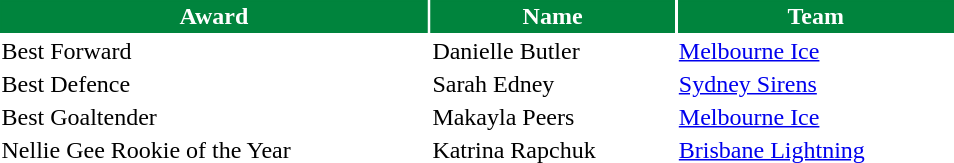<table class="toccolours" style="width:40em">
<tr>
<th style="background:#00843d;color:white;border:#00843d 1px solid">Award</th>
<th style="background:#00843d;color:white;border:#00843d 1px solid">Name</th>
<th style="background:#00843d;color:white;border:#00843d 1px solid">Team</th>
</tr>
<tr>
<td>Best Forward</td>
<td> Danielle Butler</td>
<td><a href='#'>Melbourne Ice</a></td>
</tr>
<tr>
<td>Best Defence</td>
<td> Sarah Edney</td>
<td><a href='#'>Sydney Sirens</a></td>
</tr>
<tr>
<td>Best Goaltender</td>
<td> Makayla Peers</td>
<td><a href='#'>Melbourne Ice</a></td>
</tr>
<tr>
<td>Nellie Gee Rookie of the Year</td>
<td> Katrina Rapchuk</td>
<td><a href='#'>Brisbane Lightning</a></td>
</tr>
<tr>
</tr>
</table>
